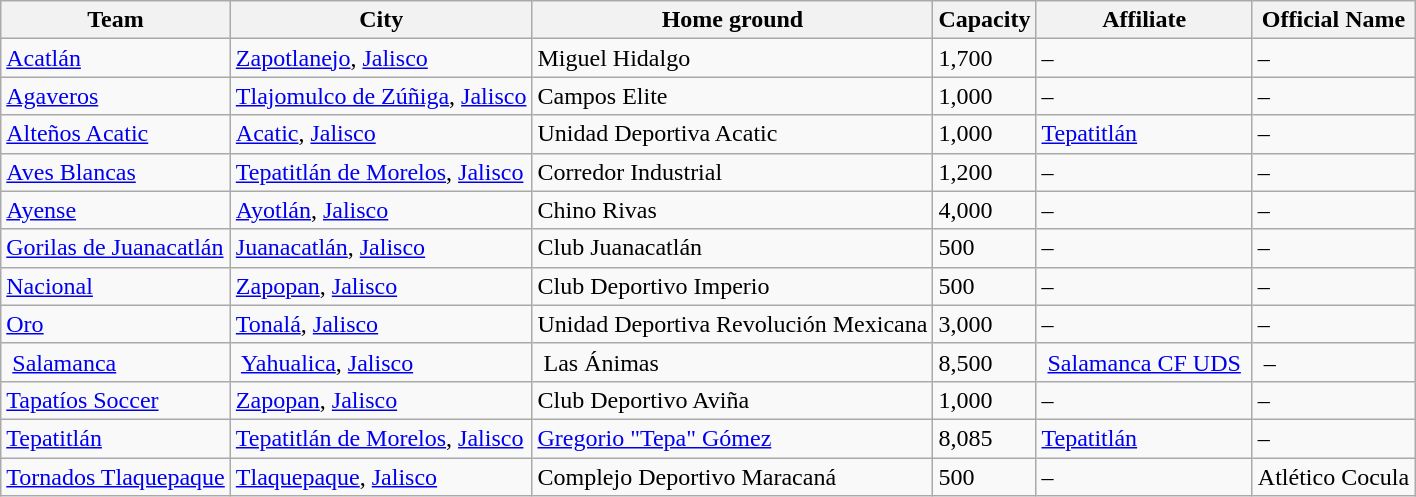<table class="wikitable sortable">
<tr>
<th>Team</th>
<th>City</th>
<th>Home ground</th>
<th>Capacity</th>
<th>Affiliate</th>
<th>Official Name</th>
</tr>
<tr>
<td><a href='#'>Acatlán</a></td>
<td><a href='#'>Zapotlanejo</a>, <a href='#'>Jalisco</a></td>
<td>Miguel Hidalgo</td>
<td>1,700</td>
<td>–</td>
<td>–</td>
</tr>
<tr>
<td><a href='#'>Agaveros</a></td>
<td><a href='#'>Tlajomulco de Zúñiga</a>, <a href='#'>Jalisco</a></td>
<td>Campos Elite</td>
<td>1,000</td>
<td>–</td>
<td>–</td>
</tr>
<tr>
<td><a href='#'>Alteños Acatic</a></td>
<td><a href='#'>Acatic</a>, <a href='#'>Jalisco</a></td>
<td>Unidad Deportiva Acatic</td>
<td>1,000</td>
<td><a href='#'>Tepatitlán</a></td>
<td>–</td>
</tr>
<tr>
<td><a href='#'>Aves Blancas</a></td>
<td><a href='#'>Tepatitlán de Morelos</a>, <a href='#'>Jalisco</a></td>
<td>Corredor Industrial</td>
<td>1,200</td>
<td>–</td>
<td>–</td>
</tr>
<tr>
<td><a href='#'>Ayense</a></td>
<td><a href='#'>Ayotlán</a>, <a href='#'>Jalisco</a></td>
<td>Chino Rivas</td>
<td>4,000</td>
<td>–</td>
<td>–</td>
</tr>
<tr>
<td><a href='#'>Gorilas de Juanacatlán</a></td>
<td><a href='#'>Juanacatlán</a>, <a href='#'>Jalisco</a></td>
<td>Club Juanacatlán</td>
<td>500</td>
<td>–</td>
<td>–</td>
</tr>
<tr>
<td><a href='#'>Nacional</a></td>
<td><a href='#'>Zapopan</a>, <a href='#'>Jalisco</a></td>
<td>Club Deportivo Imperio</td>
<td>500</td>
<td>–</td>
<td>–</td>
</tr>
<tr>
<td><a href='#'>Oro</a></td>
<td><a href='#'>Tonalá</a>, <a href='#'>Jalisco</a></td>
<td>Unidad Deportiva Revolución Mexicana</td>
<td>3,000</td>
<td>–</td>
<td>–</td>
</tr>
<tr>
<td> <a href='#'>Salamanca</a></td>
<td> <a href='#'>Yahualica</a>, <a href='#'>Jalisco</a> </td>
<td> Las Ánimas </td>
<td>8,500</td>
<td> <a href='#'>Salamanca CF UDS</a> </td>
<td> –</td>
</tr>
<tr>
<td><a href='#'>Tapatíos Soccer</a></td>
<td><a href='#'>Zapopan</a>, <a href='#'>Jalisco</a></td>
<td>Club Deportivo Aviña</td>
<td>1,000</td>
<td>–</td>
<td>–</td>
</tr>
<tr>
<td><a href='#'>Tepatitlán</a></td>
<td><a href='#'>Tepatitlán de Morelos</a>, <a href='#'>Jalisco</a></td>
<td><a href='#'>Gregorio "Tepa" Gómez</a></td>
<td>8,085</td>
<td><a href='#'>Tepatitlán</a></td>
<td>–</td>
</tr>
<tr>
<td><a href='#'>Tornados Tlaquepaque</a></td>
<td><a href='#'>Tlaquepaque</a>, <a href='#'>Jalisco</a></td>
<td>Complejo Deportivo Maracaná</td>
<td>500</td>
<td>–</td>
<td>Atlético Cocula</td>
</tr>
</table>
